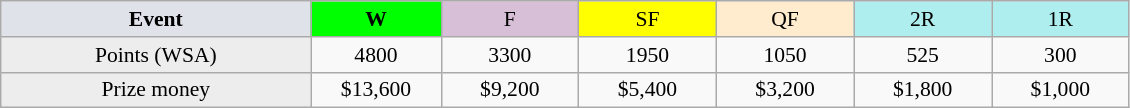<table class=wikitable style=font-size:90%;text-align:center>
<tr>
<td width=200 colspan=1 bgcolor=#dfe2e9><strong>Event</strong></td>
<td width=80 bgcolor=lime><strong>W</strong></td>
<td width=85 bgcolor=#D8BFD8>F</td>
<td width=85 bgcolor=#FFFF00>SF</td>
<td width=85 bgcolor=#ffebcd>QF</td>
<td width=85 bgcolor=#afeeee>2R</td>
<td width=85 bgcolor=#afeeee>1R</td>
</tr>
<tr>
<td bgcolor=#EDEDED>Points (WSA)</td>
<td>4800</td>
<td>3300</td>
<td>1950</td>
<td>1050</td>
<td>525</td>
<td>300</td>
</tr>
<tr>
<td bgcolor=#EDEDED>Prize money</td>
<td>$13,600</td>
<td>$9,200</td>
<td>$5,400</td>
<td>$3,200</td>
<td>$1,800</td>
<td>$1,000</td>
</tr>
</table>
